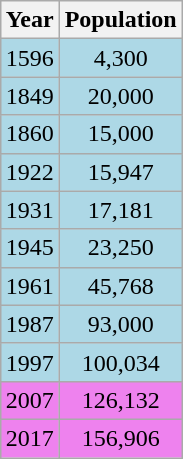<table class="wikitable" style="float:right; margin-left:15px;">
<tr>
<th>Year</th>
<th>Population</th>
</tr>
<tr style="background:#add8e6;">
<td>1596</td>
<td style="text-align:center;">4,300</td>
</tr>
<tr style="background:#add8e6;">
<td>1849</td>
<td style="text-align:center;">20,000</td>
</tr>
<tr style="background:#add8e6;">
<td>1860</td>
<td style="text-align:center;">15,000</td>
</tr>
<tr style="background:#add8e6;">
<td>1922</td>
<td style="text-align:center;">15,947</td>
</tr>
<tr style="background:#add8e6;">
<td>1931</td>
<td style="text-align:center;">17,181</td>
</tr>
<tr style="background:#add8e6;">
<td>1945</td>
<td style="text-align:center;">23,250</td>
</tr>
<tr style="background:#add8e6;">
<td>1961</td>
<td style="text-align:center;">45,768</td>
</tr>
<tr style="background:#add8e6;">
<td>1987</td>
<td style="text-align:center;">93,000</td>
</tr>
<tr style="background:#add8e6;">
<td>1997</td>
<td style="text-align:center;">100,034</td>
</tr>
<tr style="background:violet;">
<td>2007</td>
<td style="text-align:center;">126,132</td>
</tr>
<tr style="background:violet;">
<td>2017</td>
<td style="text-align:center;">156,906</td>
</tr>
</table>
